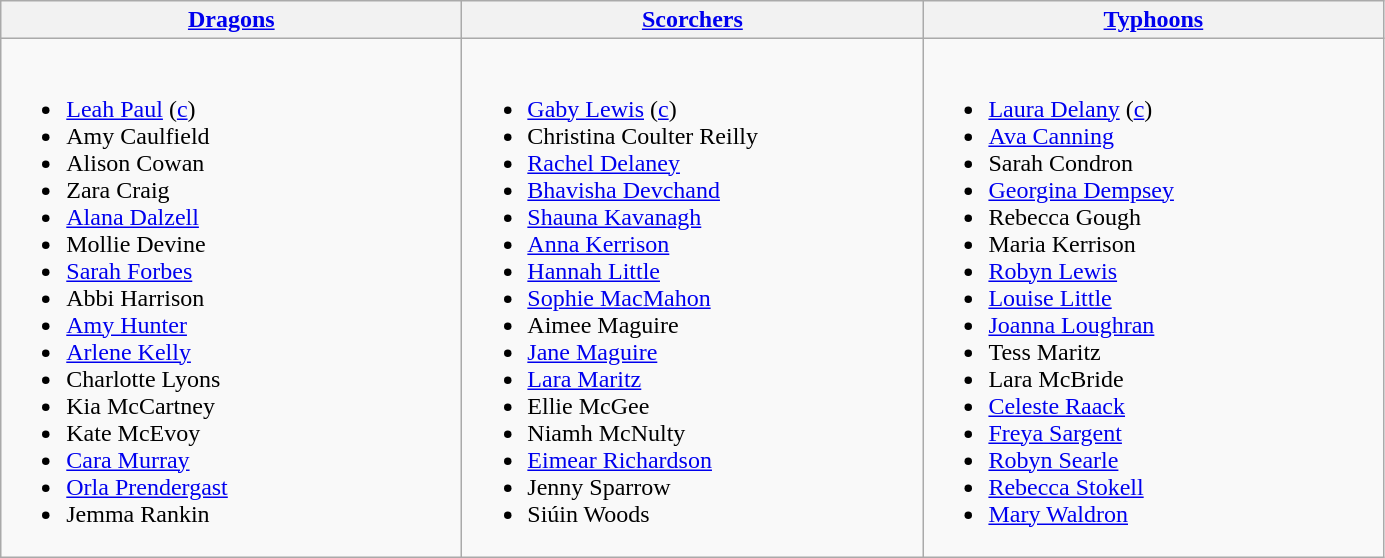<table class="wikitable">
<tr>
<th width=300><a href='#'>Dragons</a></th>
<th width=300><a href='#'>Scorchers</a></th>
<th width=300><a href='#'>Typhoons</a></th>
</tr>
<tr>
<td valign=top><br><ul><li><a href='#'>Leah Paul</a> (<a href='#'>c</a>)</li><li>Amy Caulfield</li><li>Alison Cowan</li><li>Zara Craig</li><li><a href='#'>Alana Dalzell</a></li><li>Mollie Devine</li><li><a href='#'>Sarah Forbes</a></li><li>Abbi Harrison</li><li><a href='#'>Amy Hunter</a></li><li><a href='#'>Arlene Kelly</a></li><li>Charlotte Lyons</li><li>Kia McCartney</li><li>Kate McEvoy</li><li><a href='#'>Cara Murray</a></li><li><a href='#'>Orla Prendergast</a></li><li>Jemma Rankin</li></ul></td>
<td valign=top><br><ul><li><a href='#'>Gaby Lewis</a> (<a href='#'>c</a>)</li><li>Christina Coulter Reilly</li><li><a href='#'>Rachel Delaney</a></li><li><a href='#'>Bhavisha Devchand</a></li><li><a href='#'>Shauna Kavanagh</a></li><li><a href='#'>Anna Kerrison</a></li><li><a href='#'>Hannah Little</a></li><li><a href='#'>Sophie MacMahon</a></li><li>Aimee Maguire</li><li><a href='#'>Jane Maguire</a></li><li><a href='#'>Lara Maritz</a></li><li>Ellie McGee</li><li>Niamh McNulty</li><li><a href='#'>Eimear Richardson</a></li><li>Jenny Sparrow</li><li>Siúin Woods</li></ul></td>
<td valign=top><br><ul><li><a href='#'>Laura Delany</a> (<a href='#'>c</a>)</li><li><a href='#'>Ava Canning</a></li><li>Sarah Condron</li><li><a href='#'>Georgina Dempsey</a></li><li>Rebecca Gough</li><li>Maria Kerrison</li><li><a href='#'>Robyn Lewis</a></li><li><a href='#'>Louise Little</a></li><li><a href='#'>Joanna Loughran</a></li><li>Tess Maritz</li><li>Lara McBride</li><li><a href='#'>Celeste Raack</a></li><li><a href='#'>Freya Sargent</a></li><li><a href='#'>Robyn Searle</a></li><li><a href='#'>Rebecca Stokell</a></li><li><a href='#'>Mary Waldron</a></li></ul></td>
</tr>
</table>
